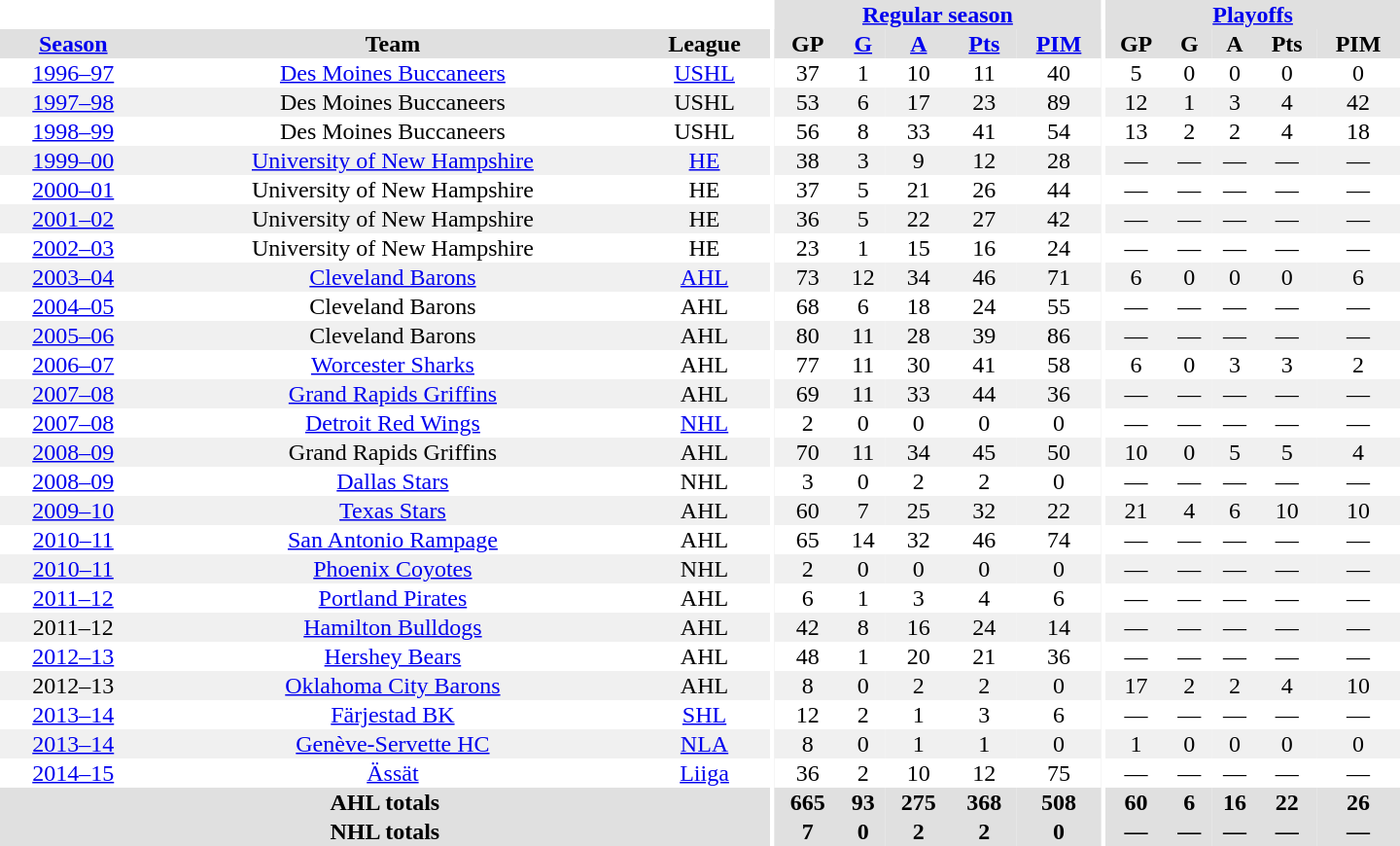<table border="0" cellpadding="1" cellspacing="0" style="text-align:center; width:60em">
<tr bgcolor="#e0e0e0">
<th colspan="3" bgcolor="#ffffff"></th>
<th rowspan="99" bgcolor="#ffffff"></th>
<th colspan="5"><a href='#'>Regular season</a></th>
<th rowspan="99" bgcolor="#ffffff"></th>
<th colspan="5"><a href='#'>Playoffs</a></th>
</tr>
<tr bgcolor="#e0e0e0">
<th><a href='#'>Season</a></th>
<th>Team</th>
<th>League</th>
<th>GP</th>
<th><a href='#'>G</a></th>
<th><a href='#'>A</a></th>
<th><a href='#'>Pts</a></th>
<th><a href='#'>PIM</a></th>
<th>GP</th>
<th>G</th>
<th>A</th>
<th>Pts</th>
<th>PIM</th>
</tr>
<tr align="center">
<td><a href='#'>1996–97</a></td>
<td><a href='#'>Des Moines Buccaneers</a></td>
<td><a href='#'>USHL</a></td>
<td>37</td>
<td>1</td>
<td>10</td>
<td>11</td>
<td>40</td>
<td>5</td>
<td>0</td>
<td>0</td>
<td>0</td>
<td>0</td>
</tr>
<tr align="center" bgcolor="#f0f0f0">
<td><a href='#'>1997–98</a></td>
<td>Des Moines Buccaneers</td>
<td>USHL</td>
<td>53</td>
<td>6</td>
<td>17</td>
<td>23</td>
<td>89</td>
<td>12</td>
<td>1</td>
<td>3</td>
<td>4</td>
<td>42</td>
</tr>
<tr align="center">
<td><a href='#'>1998–99</a></td>
<td>Des Moines Buccaneers</td>
<td>USHL</td>
<td>56</td>
<td>8</td>
<td>33</td>
<td>41</td>
<td>54</td>
<td>13</td>
<td>2</td>
<td>2</td>
<td>4</td>
<td>18</td>
</tr>
<tr align="center" bgcolor="#f0f0f0">
<td><a href='#'>1999–00</a></td>
<td><a href='#'>University of New Hampshire</a></td>
<td><a href='#'>HE</a></td>
<td>38</td>
<td>3</td>
<td>9</td>
<td>12</td>
<td>28</td>
<td>—</td>
<td>—</td>
<td>—</td>
<td>—</td>
<td>—</td>
</tr>
<tr align="center">
<td><a href='#'>2000–01</a></td>
<td>University of New Hampshire</td>
<td>HE</td>
<td>37</td>
<td>5</td>
<td>21</td>
<td>26</td>
<td>44</td>
<td>—</td>
<td>—</td>
<td>—</td>
<td>—</td>
<td>—</td>
</tr>
<tr align="center" bgcolor="#f0f0f0">
<td><a href='#'>2001–02</a></td>
<td>University of New Hampshire</td>
<td>HE</td>
<td>36</td>
<td>5</td>
<td>22</td>
<td>27</td>
<td>42</td>
<td>—</td>
<td>—</td>
<td>—</td>
<td>—</td>
<td>—</td>
</tr>
<tr align="center">
<td><a href='#'>2002–03</a></td>
<td>University of New Hampshire</td>
<td>HE</td>
<td>23</td>
<td>1</td>
<td>15</td>
<td>16</td>
<td>24</td>
<td>—</td>
<td>—</td>
<td>—</td>
<td>—</td>
<td>—</td>
</tr>
<tr align="center" bgcolor="#f0f0f0">
<td><a href='#'>2003–04</a></td>
<td><a href='#'>Cleveland Barons</a></td>
<td><a href='#'>AHL</a></td>
<td>73</td>
<td>12</td>
<td>34</td>
<td>46</td>
<td>71</td>
<td>6</td>
<td>0</td>
<td>0</td>
<td>0</td>
<td>6</td>
</tr>
<tr align="center">
<td><a href='#'>2004–05</a></td>
<td>Cleveland Barons</td>
<td>AHL</td>
<td>68</td>
<td>6</td>
<td>18</td>
<td>24</td>
<td>55</td>
<td>—</td>
<td>—</td>
<td>—</td>
<td>—</td>
<td>—</td>
</tr>
<tr align="center" bgcolor="#f0f0f0">
<td><a href='#'>2005–06</a></td>
<td>Cleveland Barons</td>
<td>AHL</td>
<td>80</td>
<td>11</td>
<td>28</td>
<td>39</td>
<td>86</td>
<td>—</td>
<td>—</td>
<td>—</td>
<td>—</td>
<td>—</td>
</tr>
<tr align="center">
<td><a href='#'>2006–07</a></td>
<td><a href='#'>Worcester Sharks</a></td>
<td>AHL</td>
<td>77</td>
<td>11</td>
<td>30</td>
<td>41</td>
<td>58</td>
<td>6</td>
<td>0</td>
<td>3</td>
<td>3</td>
<td>2</td>
</tr>
<tr align="center" bgcolor="#f0f0f0">
<td><a href='#'>2007–08</a></td>
<td><a href='#'>Grand Rapids Griffins</a></td>
<td>AHL</td>
<td>69</td>
<td>11</td>
<td>33</td>
<td>44</td>
<td>36</td>
<td>—</td>
<td>—</td>
<td>—</td>
<td>—</td>
<td>—</td>
</tr>
<tr align="center">
<td><a href='#'>2007–08</a></td>
<td><a href='#'>Detroit Red Wings</a></td>
<td><a href='#'>NHL</a></td>
<td>2</td>
<td>0</td>
<td>0</td>
<td>0</td>
<td>0</td>
<td>—</td>
<td>—</td>
<td>—</td>
<td>—</td>
<td>—</td>
</tr>
<tr align="center" bgcolor="#f0f0f0">
<td><a href='#'>2008–09</a></td>
<td>Grand Rapids Griffins</td>
<td>AHL</td>
<td>70</td>
<td>11</td>
<td>34</td>
<td>45</td>
<td>50</td>
<td>10</td>
<td>0</td>
<td>5</td>
<td>5</td>
<td>4</td>
</tr>
<tr align="center">
<td><a href='#'>2008–09</a></td>
<td><a href='#'>Dallas Stars</a></td>
<td>NHL</td>
<td>3</td>
<td>0</td>
<td>2</td>
<td>2</td>
<td>0</td>
<td>—</td>
<td>—</td>
<td>—</td>
<td>—</td>
<td>—</td>
</tr>
<tr align="center" bgcolor="#f0f0f0">
<td><a href='#'>2009–10</a></td>
<td><a href='#'>Texas Stars</a></td>
<td>AHL</td>
<td>60</td>
<td>7</td>
<td>25</td>
<td>32</td>
<td>22</td>
<td>21</td>
<td>4</td>
<td>6</td>
<td>10</td>
<td>10</td>
</tr>
<tr align="center">
<td><a href='#'>2010–11</a></td>
<td><a href='#'>San Antonio Rampage</a></td>
<td>AHL</td>
<td>65</td>
<td>14</td>
<td>32</td>
<td>46</td>
<td>74</td>
<td>—</td>
<td>—</td>
<td>—</td>
<td>—</td>
<td>—</td>
</tr>
<tr align="center" bgcolor="#f0f0f0">
<td><a href='#'>2010–11</a></td>
<td><a href='#'>Phoenix Coyotes</a></td>
<td>NHL</td>
<td>2</td>
<td>0</td>
<td>0</td>
<td>0</td>
<td>0</td>
<td>—</td>
<td>—</td>
<td>—</td>
<td>—</td>
<td>—</td>
</tr>
<tr align="center">
<td><a href='#'>2011–12</a></td>
<td><a href='#'>Portland Pirates</a></td>
<td>AHL</td>
<td>6</td>
<td>1</td>
<td>3</td>
<td>4</td>
<td>6</td>
<td>—</td>
<td>—</td>
<td>—</td>
<td>—</td>
<td>—</td>
</tr>
<tr align="center" bgcolor="#f0f0f0">
<td>2011–12</td>
<td><a href='#'>Hamilton Bulldogs</a></td>
<td>AHL</td>
<td>42</td>
<td>8</td>
<td>16</td>
<td>24</td>
<td>14</td>
<td>—</td>
<td>—</td>
<td>—</td>
<td>—</td>
<td>—</td>
</tr>
<tr align="center">
<td><a href='#'>2012–13</a></td>
<td><a href='#'>Hershey Bears</a></td>
<td>AHL</td>
<td>48</td>
<td>1</td>
<td>20</td>
<td>21</td>
<td>36</td>
<td>—</td>
<td>—</td>
<td>—</td>
<td>—</td>
<td>—</td>
</tr>
<tr align="center" bgcolor="#f0f0f0">
<td>2012–13</td>
<td><a href='#'>Oklahoma City Barons</a></td>
<td>AHL</td>
<td>8</td>
<td>0</td>
<td>2</td>
<td>2</td>
<td>0</td>
<td>17</td>
<td>2</td>
<td>2</td>
<td>4</td>
<td>10</td>
</tr>
<tr align="center">
<td><a href='#'>2013–14</a></td>
<td><a href='#'>Färjestad BK</a></td>
<td><a href='#'>SHL</a></td>
<td>12</td>
<td>2</td>
<td>1</td>
<td>3</td>
<td>6</td>
<td>—</td>
<td>—</td>
<td>—</td>
<td>—</td>
<td>—</td>
</tr>
<tr align="center" bgcolor="#f0f0f0">
<td><a href='#'>2013–14</a></td>
<td><a href='#'>Genève-Servette HC</a></td>
<td><a href='#'>NLA</a></td>
<td>8</td>
<td>0</td>
<td>1</td>
<td>1</td>
<td>0</td>
<td>1</td>
<td>0</td>
<td>0</td>
<td>0</td>
<td>0</td>
</tr>
<tr align="center">
<td><a href='#'>2014–15</a></td>
<td><a href='#'>Ässät</a></td>
<td><a href='#'>Liiga</a></td>
<td>36</td>
<td>2</td>
<td>10</td>
<td>12</td>
<td>75</td>
<td>—</td>
<td>—</td>
<td>—</td>
<td>—</td>
<td>—</td>
</tr>
<tr align="center" bgcolor="#e0e0e0" style="font-weight:bold;">
<td colspan="3">AHL totals</td>
<td>665</td>
<td>93</td>
<td>275</td>
<td>368</td>
<td>508</td>
<td>60</td>
<td>6</td>
<td>16</td>
<td>22</td>
<td>26</td>
</tr>
<tr align="center" bgcolor="#e0e0e0" style="font-weight:bold;">
<td colspan="3">NHL totals</td>
<td>7</td>
<td>0</td>
<td>2</td>
<td>2</td>
<td>0</td>
<td>—</td>
<td>—</td>
<td>—</td>
<td>—</td>
<td>—</td>
</tr>
</table>
